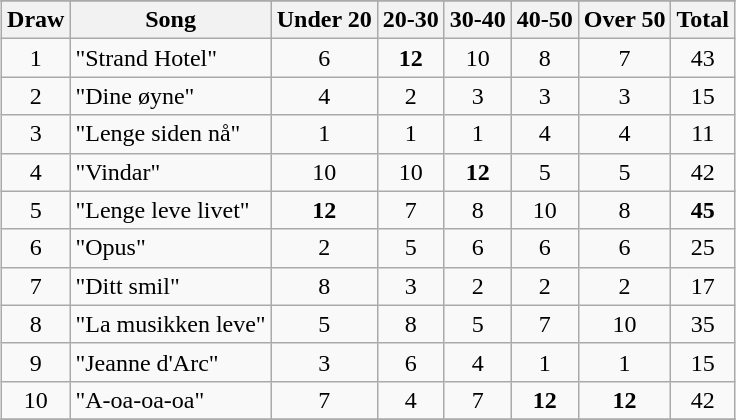<table class="wikitable plainrowheaders" style="margin: 1em auto 1em auto; text-align:center;">
<tr>
</tr>
<tr>
<th>Draw</th>
<th>Song</th>
<th>Under 20</th>
<th>20-30</th>
<th>30-40</th>
<th>40-50</th>
<th>Over 50</th>
<th>Total</th>
</tr>
<tr>
<td>1</td>
<td align="left">"Strand Hotel"</td>
<td>6</td>
<td><strong>12</strong></td>
<td>10</td>
<td>8</td>
<td>7</td>
<td>43</td>
</tr>
<tr>
<td>2</td>
<td align="left">"Dine øyne"</td>
<td>4</td>
<td>2</td>
<td>3</td>
<td>3</td>
<td>3</td>
<td>15</td>
</tr>
<tr>
<td>3</td>
<td align="left">"Lenge siden nå"</td>
<td>1</td>
<td>1</td>
<td>1</td>
<td>4</td>
<td>4</td>
<td>11</td>
</tr>
<tr>
<td>4</td>
<td align="left">"Vindar"</td>
<td>10</td>
<td>10</td>
<td><strong>12</strong></td>
<td>5</td>
<td>5</td>
<td>42</td>
</tr>
<tr>
<td>5</td>
<td align="left">"Lenge leve livet"</td>
<td><strong>12</strong></td>
<td>7</td>
<td>8</td>
<td>10</td>
<td>8</td>
<td><strong>45</strong></td>
</tr>
<tr>
<td>6</td>
<td align="left">"Opus"</td>
<td>2</td>
<td>5</td>
<td>6</td>
<td>6</td>
<td>6</td>
<td>25</td>
</tr>
<tr>
<td>7</td>
<td align="left">"Ditt smil"</td>
<td>8</td>
<td>3</td>
<td>2</td>
<td>2</td>
<td>2</td>
<td>17</td>
</tr>
<tr>
<td>8</td>
<td align="left">"La musikken leve"</td>
<td>5</td>
<td>8</td>
<td>5</td>
<td>7</td>
<td>10</td>
<td>35</td>
</tr>
<tr>
<td>9</td>
<td align="left">"Jeanne d'Arc"</td>
<td>3</td>
<td>6</td>
<td>4</td>
<td>1</td>
<td>1</td>
<td>15</td>
</tr>
<tr>
<td>10</td>
<td align="left">"A-oa-oa-oa"</td>
<td>7</td>
<td>4</td>
<td>7</td>
<td><strong>12</strong></td>
<td><strong>12</strong></td>
<td>42</td>
</tr>
<tr>
</tr>
</table>
